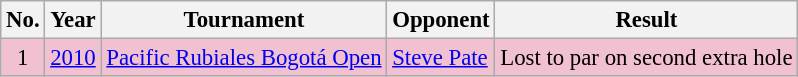<table class="wikitable" style="font-size:95%;">
<tr>
<th>No.</th>
<th>Year</th>
<th>Tournament</th>
<th>Opponent</th>
<th>Result</th>
</tr>
<tr style="background:#F2C1D1;">
<td align=center>1</td>
<td><a href='#'>2010</a></td>
<td><a href='#'>Pacific Rubiales Bogotá Open</a></td>
<td> <a href='#'>Steve Pate</a></td>
<td>Lost to par on second extra hole</td>
</tr>
</table>
